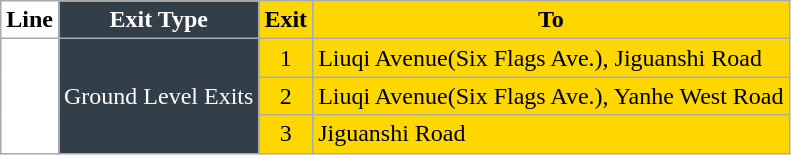<table class="wikitable">
<tr>
<th style="width:70ppx; colspan:2; background:#ffffff; text-align:center;">Line</th>
<th style="width:70ppx; colspan:2; background:#333f48; text-align:center; color:white;">Exit Type</th>
<th style="background:#ffd700; color:black; text-align:center;">Exit</th>
<th style="background:#ffd700; color:black; text-align:center;">To</th>
</tr>
<tr>
<td rowspan=3 style=background:#ffffff> </td>
<td rowspan=3 style="width:70ppx; colspan:2; background:#333f48; text-align:center; color:white;">Ground Level Exits</td>
<td style="background:#ffd700; color:black; text-align:center;">1</td>
<td style="background:#ffd700; color:black;">Liuqi Avenue(Six Flags Ave.), Jiguanshi Road</td>
</tr>
<tr>
<td style="background:#ffd700; color:black; text-align:center;">2</td>
<td style="background:#ffd700; color:black;">Liuqi Avenue(Six Flags Ave.), Yanhe West Road</td>
</tr>
<tr>
<td style="background:#ffd700; color:black; text-align:center;">3</td>
<td style="background:#ffd700; color:black;">Jiguanshi Road</td>
</tr>
</table>
